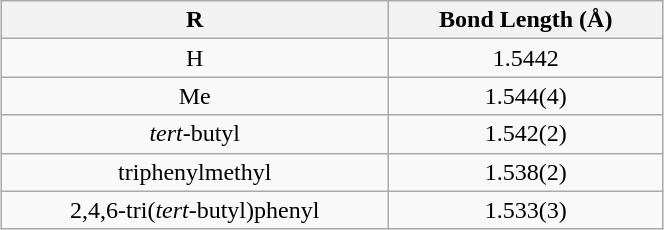<table class="wikitable" style="text-align: center; margin-left: auto; margin-right: auto; border: none; width: 35%">
<tr>
<th>R</th>
<th>Bond Length (Å)</th>
</tr>
<tr>
<td>H</td>
<td>1.5442</td>
</tr>
<tr>
<td>Me</td>
<td>1.544(4)</td>
</tr>
<tr>
<td><em>tert</em>-butyl</td>
<td>1.542(2)</td>
</tr>
<tr>
<td>triphenylmethyl</td>
<td>1.538(2)</td>
</tr>
<tr>
<td>2,4,6-tri(<em>tert</em>-butyl)phenyl</td>
<td>1.533(3)</td>
</tr>
</table>
